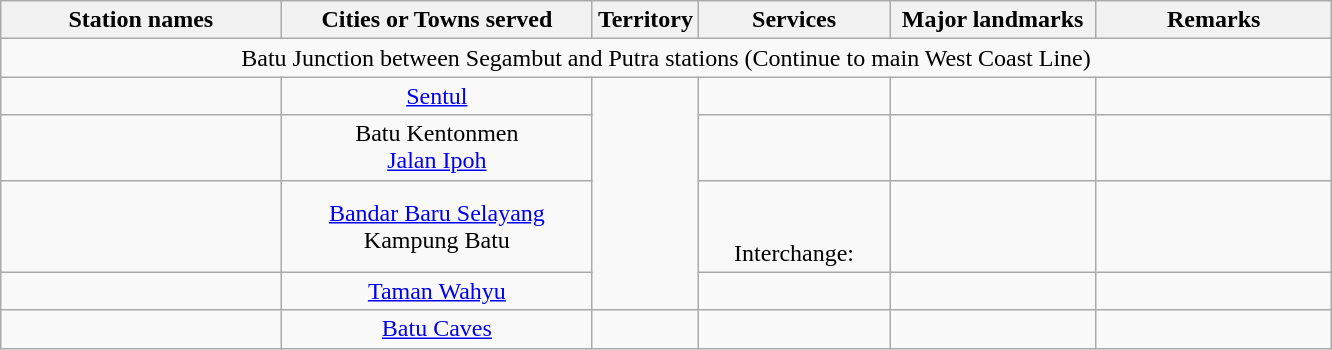<table class="wikitable"  style="margin:auto;">
<tr>
<th style="width:180px;">Station names</th>
<th style="width:200px;">Cities or Towns served</th>
<th>Territory</th>
<th style="width:120px;">Services</th>
<th style="width:130px;">Major landmarks</th>
<th style="width:150px;">Remarks</th>
</tr>
<tr>
<td colspan="6" style="text-align:center;">Batu Junction between Segambut and Putra stations (Continue to main West Coast Line)</td>
</tr>
<tr>
<td style="text-align:center;"></td>
<td style="text-align:center;"><a href='#'>Sentul</a></td>
<td rowspan="4"></td>
<td style="text-align:center;"></td>
<td></td>
<td></td>
</tr>
<tr>
<td style="text-align:center;"></td>
<td style="text-align:center;">Batu Kentonmen<br><a href='#'>Jalan Ipoh</a></td>
<td style="text-align:center;"></td>
<td></td>
<td></td>
</tr>
<tr>
<td style="text-align:center;"></td>
<td style="text-align:center;"><a href='#'>Bandar Baru Selayang</a><br>Kampung Batu</td>
<td style="text-align:center;"><br><br>Interchange:<br> </td>
<td></td>
<td></td>
</tr>
<tr>
<td style="text-align:center;"></td>
<td style="text-align:center;"><a href='#'>Taman Wahyu</a></td>
<td style="text-align:center;"></td>
<td></td>
<td></td>
</tr>
<tr>
<td style="text-align:center;"></td>
<td style="text-align:center;"><a href='#'>Batu Caves</a></td>
<td></td>
<td style="text-align:center;"></td>
<td></td>
<td></td>
</tr>
</table>
